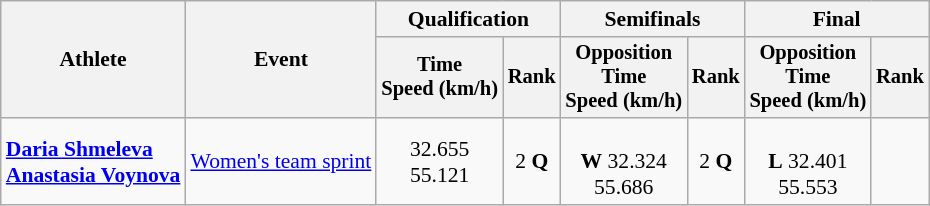<table class="wikitable" style="font-size:90%">
<tr>
<th rowspan="2">Athlete</th>
<th rowspan="2">Event</th>
<th colspan=2>Qualification</th>
<th colspan=2>Semifinals</th>
<th colspan=2>Final</th>
</tr>
<tr style="font-size:95%">
<th>Time<br>Speed (km/h)</th>
<th>Rank</th>
<th>Opposition<br>Time<br>Speed (km/h)</th>
<th>Rank</th>
<th>Opposition<br>Time<br>Speed (km/h)</th>
<th>Rank</th>
</tr>
<tr align=center>
<td align=left><strong><a href='#'>Daria Shmeleva</a><br><a href='#'>Anastasia Voynova</a></strong></td>
<td align=left><a href='#'>Women's team sprint</a></td>
<td>32.655<br>55.121</td>
<td>2 <strong>Q</strong></td>
<td><br><strong>W</strong> 32.324<br>55.686</td>
<td>2 <strong>Q</strong></td>
<td><br><strong>L</strong> 32.401<br>55.553</td>
<td></td>
</tr>
</table>
